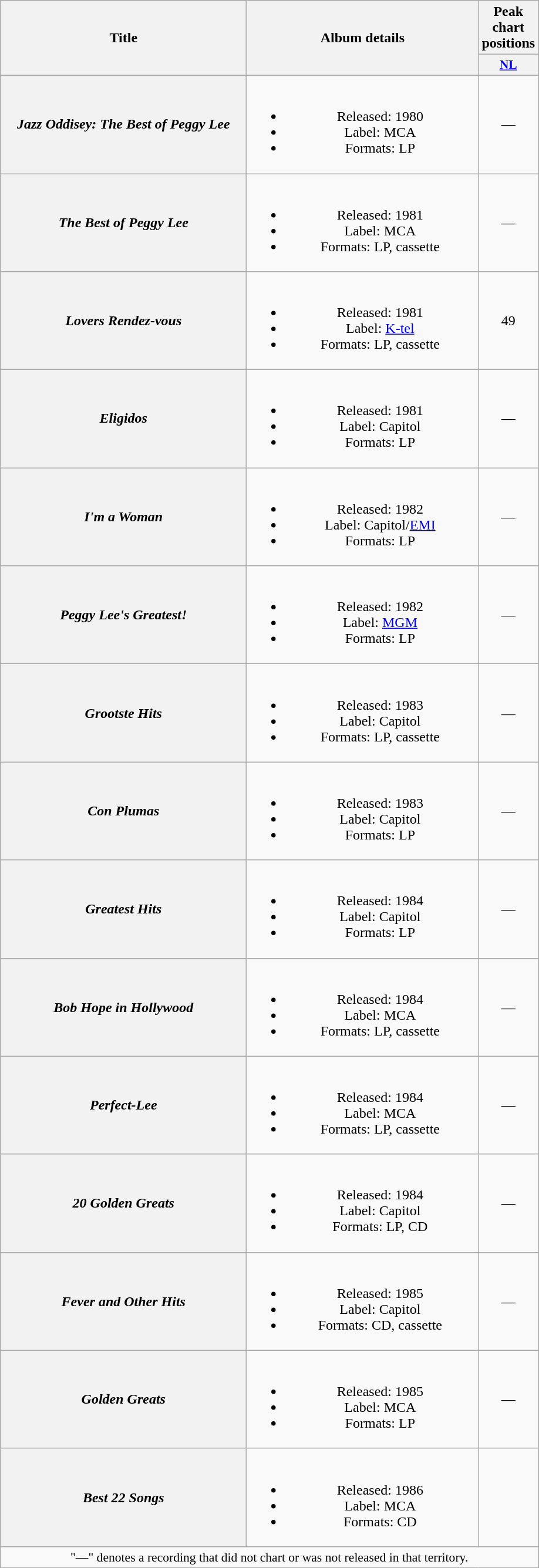<table class="wikitable plainrowheaders" style="text-align:center;">
<tr>
<th scope="col" rowspan="2" style="width:17em;">Title</th>
<th scope="col" rowspan="2" style="width:16em;">Album details</th>
<th scope="col" colspan="1">Peak chart positions</th>
</tr>
<tr>
<th scope="col" style="width:3em;font-size:90%;"><a href='#'>NL</a><br></th>
</tr>
<tr>
<th scope="row"><em>Jazz Oddisey: The Best of Peggy Lee</em></th>
<td><br><ul><li>Released: 1980</li><li>Label: MCA</li><li>Formats: LP</li></ul></td>
<td>—</td>
</tr>
<tr>
<th scope="row"><em>The Best of Peggy Lee</em></th>
<td><br><ul><li>Released: 1981</li><li>Label: MCA</li><li>Formats: LP, cassette</li></ul></td>
<td>—</td>
</tr>
<tr>
<th scope="row"><em>Lovers Rendez-vous</em></th>
<td><br><ul><li>Released: 1981</li><li>Label: <a href='#'>K-tel</a></li><li>Formats: LP, cassette</li></ul></td>
<td>49</td>
</tr>
<tr>
<th scope="row"><em>Eligidos</em></th>
<td><br><ul><li>Released: 1981</li><li>Label: Capitol</li><li>Formats: LP</li></ul></td>
<td>—</td>
</tr>
<tr>
<th scope="row"><em>I'm a Woman</em></th>
<td><br><ul><li>Released: 1982</li><li>Label: Capitol/<a href='#'>EMI</a></li><li>Formats: LP</li></ul></td>
<td>—</td>
</tr>
<tr>
<th scope="row"><em>Peggy Lee's Greatest!</em></th>
<td><br><ul><li>Released: 1982</li><li>Label: <a href='#'>MGM</a></li><li>Formats: LP</li></ul></td>
<td>—</td>
</tr>
<tr>
<th scope="row"><em>Grootste Hits</em></th>
<td><br><ul><li>Released: 1983</li><li>Label: Capitol</li><li>Formats: LP, cassette</li></ul></td>
<td>—</td>
</tr>
<tr>
<th scope="row"><em>Con Plumas</em></th>
<td><br><ul><li>Released: 1983</li><li>Label: Capitol</li><li>Formats: LP</li></ul></td>
<td>—</td>
</tr>
<tr>
<th scope="row"><em>Greatest Hits</em></th>
<td><br><ul><li>Released: 1984</li><li>Label: Capitol</li><li>Formats: LP</li></ul></td>
<td>—</td>
</tr>
<tr>
<th scope="row"><em>Bob Hope in Hollywood</em><br></th>
<td><br><ul><li>Released: 1984</li><li>Label: MCA</li><li>Formats: LP, cassette</li></ul></td>
<td>—</td>
</tr>
<tr>
<th scope="row"><em>Perfect-Lee</em></th>
<td><br><ul><li>Released: 1984</li><li>Label: MCA</li><li>Formats: LP, cassette</li></ul></td>
<td>—</td>
</tr>
<tr>
<th scope="row"><em>20 Golden Greats</em></th>
<td><br><ul><li>Released: 1984</li><li>Label: Capitol</li><li>Formats: LP, CD</li></ul></td>
<td>—</td>
</tr>
<tr>
<th scope="row"><em>Fever and Other Hits</em></th>
<td><br><ul><li>Released: 1985</li><li>Label: Capitol</li><li>Formats: CD, cassette</li></ul></td>
<td>—</td>
</tr>
<tr>
<th scope="row"><em>Golden Greats</em></th>
<td><br><ul><li>Released: 1985</li><li>Label: MCA</li><li>Formats: LP</li></ul></td>
<td>—</td>
</tr>
<tr>
<th scope="row"><em>Best 22 Songs</em></th>
<td><br><ul><li>Released: 1986</li><li>Label: MCA</li><li>Formats: CD</li></ul></td>
</tr>
<tr>
<td colspan="3" style="font-size:90%">"—" denotes a recording that did not chart or was not released in that territory.</td>
</tr>
</table>
